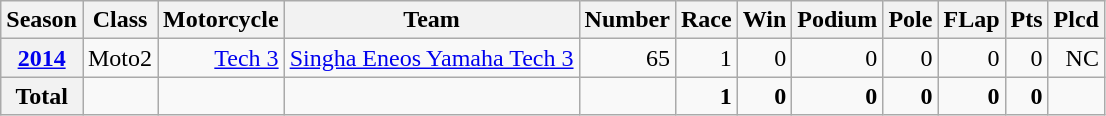<table class="wikitable">
<tr>
<th>Season</th>
<th>Class</th>
<th>Motorcycle</th>
<th>Team</th>
<th>Number</th>
<th>Race</th>
<th>Win</th>
<th>Podium</th>
<th>Pole</th>
<th>FLap</th>
<th>Pts</th>
<th>Plcd</th>
</tr>
<tr align="right">
<th><a href='#'>2014</a></th>
<td>Moto2</td>
<td><a href='#'>Tech 3</a></td>
<td><a href='#'>Singha Eneos Yamaha Tech 3</a></td>
<td>65</td>
<td>1</td>
<td>0</td>
<td>0</td>
<td>0</td>
<td>0</td>
<td>0</td>
<td>NC</td>
</tr>
<tr align="right">
<th>Total</th>
<td></td>
<td></td>
<td></td>
<td></td>
<td><strong>1</strong></td>
<td><strong>0</strong></td>
<td><strong>0</strong></td>
<td><strong>0</strong></td>
<td><strong>0</strong></td>
<td><strong>0</strong></td>
<td></td>
</tr>
</table>
